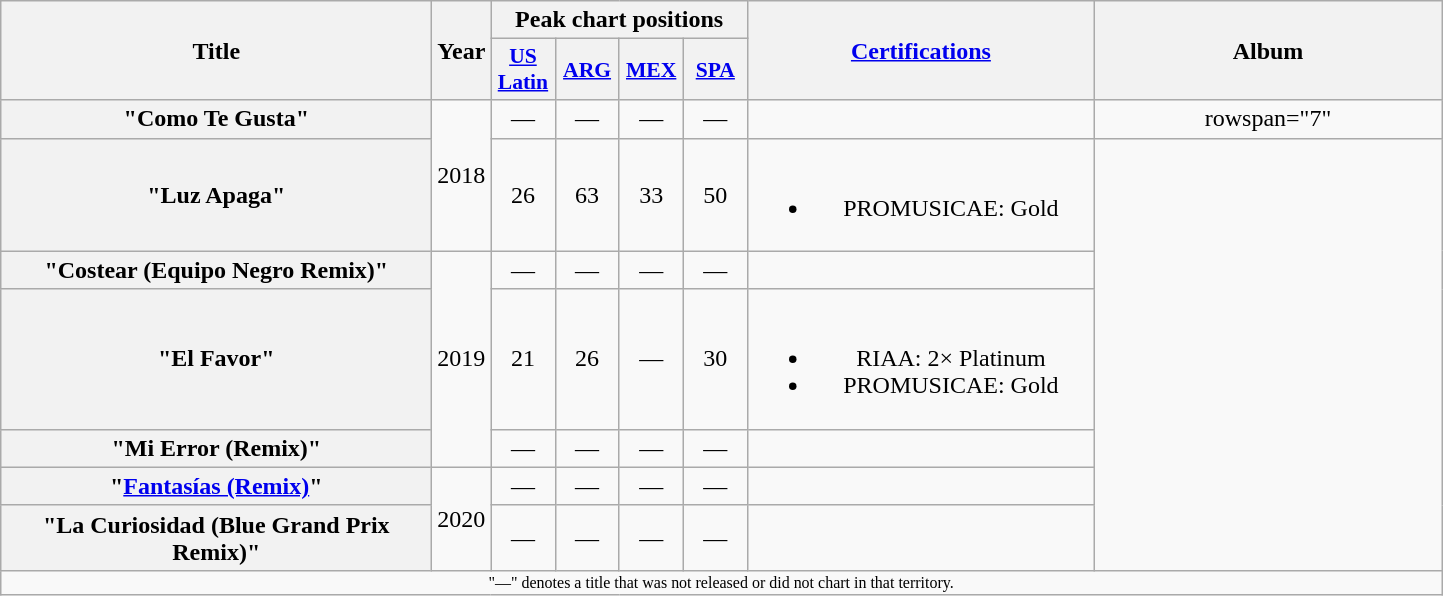<table class="wikitable plainrowheaders" style="text-align:center;" border="1">
<tr>
<th scope="col" rowspan="2" style="width:17.5em;">Title</th>
<th scope="col" rowspan="2" style="width:1em;">Year</th>
<th scope="col" colspan="4">Peak chart positions</th>
<th scope="col" rowspan="2" style="width:14em;"><a href='#'>Certifications</a></th>
<th scope="col" rowspan="2" style="width:14em;">Album</th>
</tr>
<tr>
<th scope="col" style="width:2.5em;font-size:90%;"><a href='#'>US<br>Latin</a><br></th>
<th scope="col" style="width:2.5em;font-size:90%;"><a href='#'>ARG</a><br></th>
<th scope="col" style="width:2.5em;font-size:90%;"><a href='#'>MEX</a><br></th>
<th scope="col" style="width:2.5em;font-size:90%;"><a href='#'>SPA</a><br></th>
</tr>
<tr>
<th scope="row">"Como Te Gusta"<br></th>
<td rowspan="2">2018</td>
<td>—</td>
<td>—</td>
<td>—</td>
<td>—</td>
<td></td>
<td>rowspan="7" </td>
</tr>
<tr>
<th scope="row">"Luz Apaga"<br></th>
<td>26</td>
<td>63</td>
<td>33</td>
<td>50</td>
<td><br><ul><li>PROMUSICAE: Gold</li></ul></td>
</tr>
<tr>
<th scope="row">"Costear (Equipo Negro Remix)"<br></th>
<td rowspan="3">2019</td>
<td>—</td>
<td>—</td>
<td>—</td>
<td>—</td>
<td></td>
</tr>
<tr>
<th scope="row">"El Favor"<br></th>
<td>21</td>
<td>26</td>
<td>—</td>
<td>30</td>
<td><br><ul><li>RIAA: 2× Platinum </li><li>PROMUSICAE: Gold</li></ul></td>
</tr>
<tr>
<th scope="row">"Mi Error (Remix)"<br></th>
<td>—</td>
<td>—</td>
<td>—</td>
<td>—</td>
<td></td>
</tr>
<tr>
<th scope="row">"<a href='#'>Fantasías (Remix)</a>"<br></th>
<td rowspan="2">2020</td>
<td>—</td>
<td>—</td>
<td>—</td>
<td>—</td>
<td></td>
</tr>
<tr>
<th scope="row">"La Curiosidad (Blue Grand Prix Remix)"<br></th>
<td>—</td>
<td>—</td>
<td>—</td>
<td>—</td>
<td></td>
</tr>
<tr>
<td colspan="14" style="font-size:8pt;">"—" denotes a title that was not released or did not chart in that territory.</td>
</tr>
</table>
